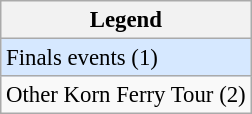<table class="wikitable" style="font-size:95%;">
<tr>
<th>Legend</th>
</tr>
<tr style="background:#D6E8FF;">
<td>Finals events (1)</td>
</tr>
<tr>
<td>Other Korn Ferry Tour (2)</td>
</tr>
</table>
